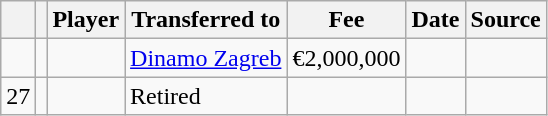<table class="wikitable plainrowheaders sortable">
<tr>
<th></th>
<th></th>
<th scope=col><strong>Player</strong></th>
<th><strong>Transferred to</strong></th>
<th !scope=col; style="width: 65px;"><strong>Fee</strong></th>
<th scope=col><strong>Date</strong></th>
<th scope=col><strong>Source</strong></th>
</tr>
<tr>
<td align=center></td>
<td align=center></td>
<td></td>
<td> <a href='#'>Dinamo Zagreb</a></td>
<td>€2,000,000</td>
<td></td>
<td></td>
</tr>
<tr>
<td align=center>27</td>
<td align=center></td>
<td></td>
<td>Retired</td>
<td></td>
<td></td>
<td></td>
</tr>
</table>
